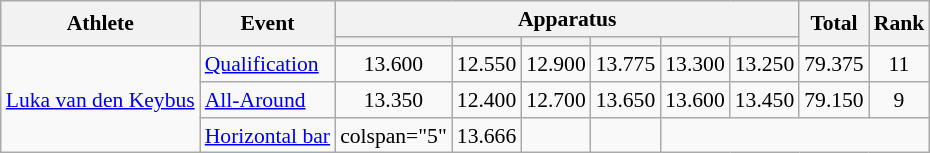<table class="wikitable" style="font-size:90%">
<tr>
<th rowspan=2>Athlete</th>
<th rowspan=2>Event</th>
<th colspan =6>Apparatus</th>
<th rowspan=2>Total</th>
<th rowspan=2>Rank</th>
</tr>
<tr style="font-size:95%">
<th></th>
<th></th>
<th></th>
<th></th>
<th></th>
<th></th>
</tr>
<tr align=center>
<td align=left rowspan=3><a href='#'>Luka van den Keybus</a></td>
<td align=left><a href='#'>Qualification</a></td>
<td>13.600</td>
<td>12.550</td>
<td>12.900</td>
<td>13.775</td>
<td>13.300</td>
<td>13.250</td>
<td>79.375</td>
<td>11</td>
</tr>
<tr align=center>
<td align=left><a href='#'>All-Around</a></td>
<td>13.350</td>
<td>12.400</td>
<td>12.700</td>
<td>13.650</td>
<td>13.600</td>
<td>13.450</td>
<td>79.150</td>
<td>9</td>
</tr>
<tr align=center>
<td align=left><a href='#'>Horizontal bar</a></td>
<td>colspan="5" </td>
<td>13.666</td>
<td></td>
<td></td>
</tr>
</table>
